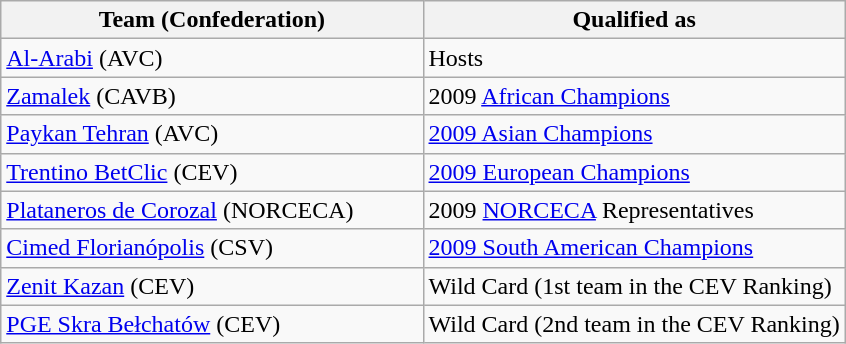<table class="wikitable">
<tr>
<th width=50%>Team (Confederation)</th>
<th width=50%>Qualified as</th>
</tr>
<tr>
<td> <a href='#'>Al-Arabi</a> (AVC)</td>
<td>Hosts</td>
</tr>
<tr>
<td> <a href='#'>Zamalek</a> (CAVB)</td>
<td>2009 <a href='#'>African Champions</a></td>
</tr>
<tr>
<td> <a href='#'>Paykan Tehran</a> (AVC)</td>
<td><a href='#'>2009 Asian Champions</a></td>
</tr>
<tr>
<td> <a href='#'>Trentino BetClic</a> (CEV)</td>
<td><a href='#'>2009 European Champions</a></td>
</tr>
<tr>
<td> <a href='#'>Plataneros de Corozal</a> (NORCECA)</td>
<td>2009 <a href='#'>NORCECA</a> Representatives</td>
</tr>
<tr>
<td> <a href='#'>Cimed Florianópolis</a> (CSV)</td>
<td><a href='#'>2009 South American Champions</a></td>
</tr>
<tr>
<td> <a href='#'>Zenit Kazan</a> (CEV)</td>
<td>Wild Card (1st team in the CEV Ranking)</td>
</tr>
<tr>
<td> <a href='#'>PGE Skra Bełchatów</a> (CEV)</td>
<td>Wild Card (2nd team in the CEV Ranking)</td>
</tr>
</table>
